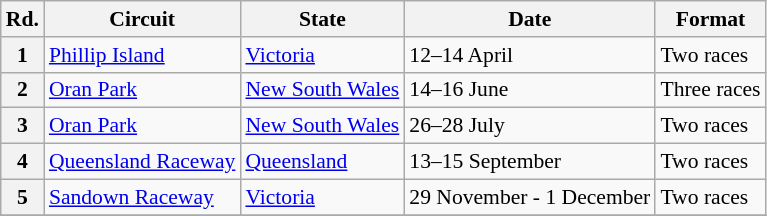<table class="wikitable" style="font-size: 90%">
<tr>
<th>Rd.</th>
<th>Circuit</th>
<th>State</th>
<th>Date</th>
<th>Format</th>
</tr>
<tr>
<th>1</th>
<td><a href='#'>Phillip Island</a></td>
<td><a href='#'>Victoria</a></td>
<td>12–14 April</td>
<td>Two races</td>
</tr>
<tr>
<th>2</th>
<td><a href='#'>Oran Park</a></td>
<td><a href='#'>New South Wales</a></td>
<td>14–16 June</td>
<td>Three races</td>
</tr>
<tr>
<th>3</th>
<td><a href='#'>Oran Park</a></td>
<td><a href='#'>New South Wales</a></td>
<td>26–28 July</td>
<td>Two races</td>
</tr>
<tr>
<th>4</th>
<td><a href='#'>Queensland Raceway</a></td>
<td><a href='#'>Queensland</a></td>
<td>13–15 September</td>
<td>Two races</td>
</tr>
<tr>
<th>5</th>
<td><a href='#'>Sandown Raceway</a></td>
<td><a href='#'>Victoria</a></td>
<td>29 November - 1 December</td>
<td>Two races</td>
</tr>
<tr>
</tr>
</table>
